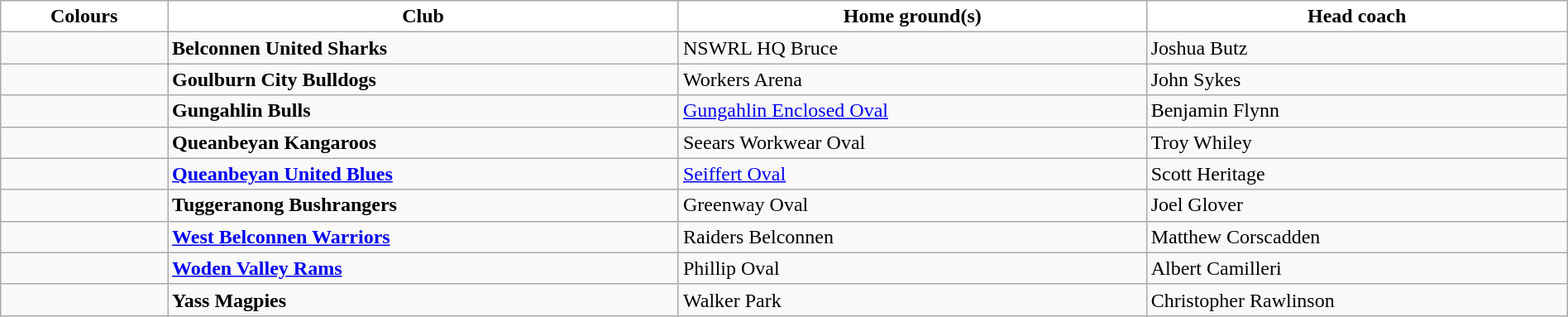<table class="wikitable" style="width:100%; text-align:left">
<tr>
<th style="background:white">Colours</th>
<th style="background:white">Club</th>
<th style="background:white">Home ground(s)</th>
<th style="background:white">Head coach</th>
</tr>
<tr>
<td style="text-align:center"></td>
<td><strong>Belconnen United Sharks</strong></td>
<td>NSWRL HQ Bruce</td>
<td>Joshua Butz</td>
</tr>
<tr>
<td style="text-align:center"></td>
<td><strong>Goulburn City Bulldogs</strong></td>
<td>Workers Arena</td>
<td>John Sykes</td>
</tr>
<tr>
<td style="text-align:center"></td>
<td><strong>Gungahlin Bulls</strong></td>
<td><a href='#'>Gungahlin Enclosed Oval</a></td>
<td>Benjamin Flynn</td>
</tr>
<tr>
<td style="text-align:center"></td>
<td><strong>Queanbeyan Kangaroos</strong></td>
<td>Seears Workwear Oval</td>
<td>Troy Whiley</td>
</tr>
<tr>
<td style="text-align:center"></td>
<td><a href='#'><strong>Queanbeyan United Blues</strong></a></td>
<td><a href='#'>Seiffert Oval</a></td>
<td>Scott Heritage</td>
</tr>
<tr>
<td style="text-align:center"></td>
<td><strong>Tuggeranong Bushrangers</strong></td>
<td>Greenway Oval</td>
<td>Joel Glover</td>
</tr>
<tr>
<td style="text-align:center"></td>
<td><strong><a href='#'>West Belconnen Warriors</a></strong></td>
<td>Raiders Belconnen</td>
<td>Matthew Corscadden</td>
</tr>
<tr>
<td style="text-align:center"></td>
<td><strong><a href='#'>Woden Valley Rams</a></strong></td>
<td>Phillip Oval</td>
<td>Albert Camilleri</td>
</tr>
<tr>
<td style="text-align:center"></td>
<td><strong>Yass Magpies</strong></td>
<td>Walker Park</td>
<td>Christopher Rawlinson</td>
</tr>
</table>
